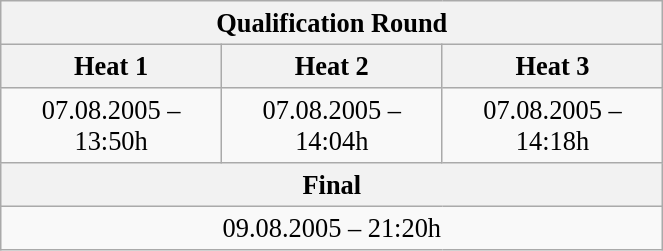<table class="wikitable" style=" text-align:center; font-size:110%;" width="35%">
<tr>
<th colspan="3">Qualification Round</th>
</tr>
<tr>
<th>Heat 1</th>
<th>Heat 2</th>
<th>Heat 3</th>
</tr>
<tr>
<td>07.08.2005 – 13:50h</td>
<td>07.08.2005 – 14:04h</td>
<td>07.08.2005 – 14:18h</td>
</tr>
<tr>
<th colspan="3">Final</th>
</tr>
<tr>
<td colspan="3">09.08.2005 – 21:20h</td>
</tr>
</table>
